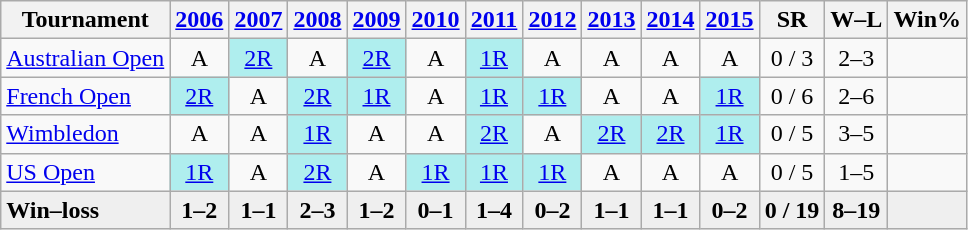<table class=wikitable style=text-align:center>
<tr>
<th>Tournament</th>
<th><a href='#'>2006</a></th>
<th><a href='#'>2007</a></th>
<th><a href='#'>2008</a></th>
<th><a href='#'>2009</a></th>
<th><a href='#'>2010</a></th>
<th><a href='#'>2011</a></th>
<th><a href='#'>2012</a></th>
<th><a href='#'>2013</a></th>
<th><a href='#'>2014</a></th>
<th><a href='#'>2015</a></th>
<th>SR</th>
<th>W–L</th>
<th>Win%</th>
</tr>
<tr>
<td align=left><a href='#'>Australian Open</a></td>
<td>A</td>
<td style=background:#afeeee><a href='#'>2R</a></td>
<td>A</td>
<td style=background:#afeeee><a href='#'>2R</a></td>
<td>A</td>
<td style=background:#afeeee><a href='#'>1R</a></td>
<td>A</td>
<td>A</td>
<td>A</td>
<td>A</td>
<td>0 / 3</td>
<td>2–3</td>
<td></td>
</tr>
<tr>
<td align=left><a href='#'>French Open</a></td>
<td style=background:#afeeee><a href='#'>2R</a></td>
<td>A</td>
<td style=background:#afeeee><a href='#'>2R</a></td>
<td style=background:#afeeee><a href='#'>1R</a></td>
<td>A</td>
<td style=background:#afeeee><a href='#'>1R</a></td>
<td style=background:#afeeee><a href='#'>1R</a></td>
<td>A</td>
<td>A</td>
<td style=background:#afeeee><a href='#'>1R</a></td>
<td>0 / 6</td>
<td>2–6</td>
<td></td>
</tr>
<tr>
<td align=left><a href='#'>Wimbledon</a></td>
<td>A</td>
<td>A</td>
<td style=background:#afeeee><a href='#'>1R</a></td>
<td>A</td>
<td>A</td>
<td style=background:#afeeee><a href='#'>2R</a></td>
<td>A</td>
<td style=background:#afeeee><a href='#'>2R</a></td>
<td style=background:#afeeee><a href='#'>2R</a></td>
<td style=background:#afeeee><a href='#'>1R</a></td>
<td>0 / 5</td>
<td>3–5</td>
<td></td>
</tr>
<tr>
<td align=left><a href='#'>US Open</a></td>
<td style=background:#afeeee><a href='#'>1R</a></td>
<td>A</td>
<td style=background:#afeeee><a href='#'>2R</a></td>
<td>A</td>
<td style=background:#afeeee><a href='#'>1R</a></td>
<td style=background:#afeeee><a href='#'>1R</a></td>
<td style=background:#afeeee><a href='#'>1R</a></td>
<td>A</td>
<td>A</td>
<td>A</td>
<td>0 / 5</td>
<td>1–5</td>
<td></td>
</tr>
<tr style=background:#efefef;font-weight:bold>
<td style=text-align:left>Win–loss</td>
<td>1–2</td>
<td>1–1</td>
<td>2–3</td>
<td>1–2</td>
<td>0–1</td>
<td>1–4</td>
<td>0–2</td>
<td>1–1</td>
<td>1–1</td>
<td>0–2</td>
<td>0 / 19</td>
<td>8–19</td>
<td></td>
</tr>
</table>
